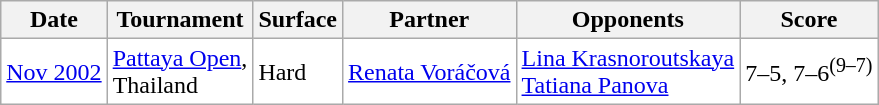<table class="wikitable">
<tr>
<th>Date</th>
<th>Tournament</th>
<th>Surface</th>
<th>Partner</th>
<th>Opponents</th>
<th>Score</th>
</tr>
<tr bgcolor="#ffffff">
<td><a href='#'>Nov 2002</a></td>
<td><a href='#'>Pattaya Open</a>, <br>Thailand</td>
<td>Hard</td>
<td> <a href='#'>Renata Voráčová</a></td>
<td> <a href='#'>Lina Krasnoroutskaya</a> <br>  <a href='#'>Tatiana Panova</a></td>
<td>7–5, 7–6<sup>(9–7)</sup></td>
</tr>
</table>
